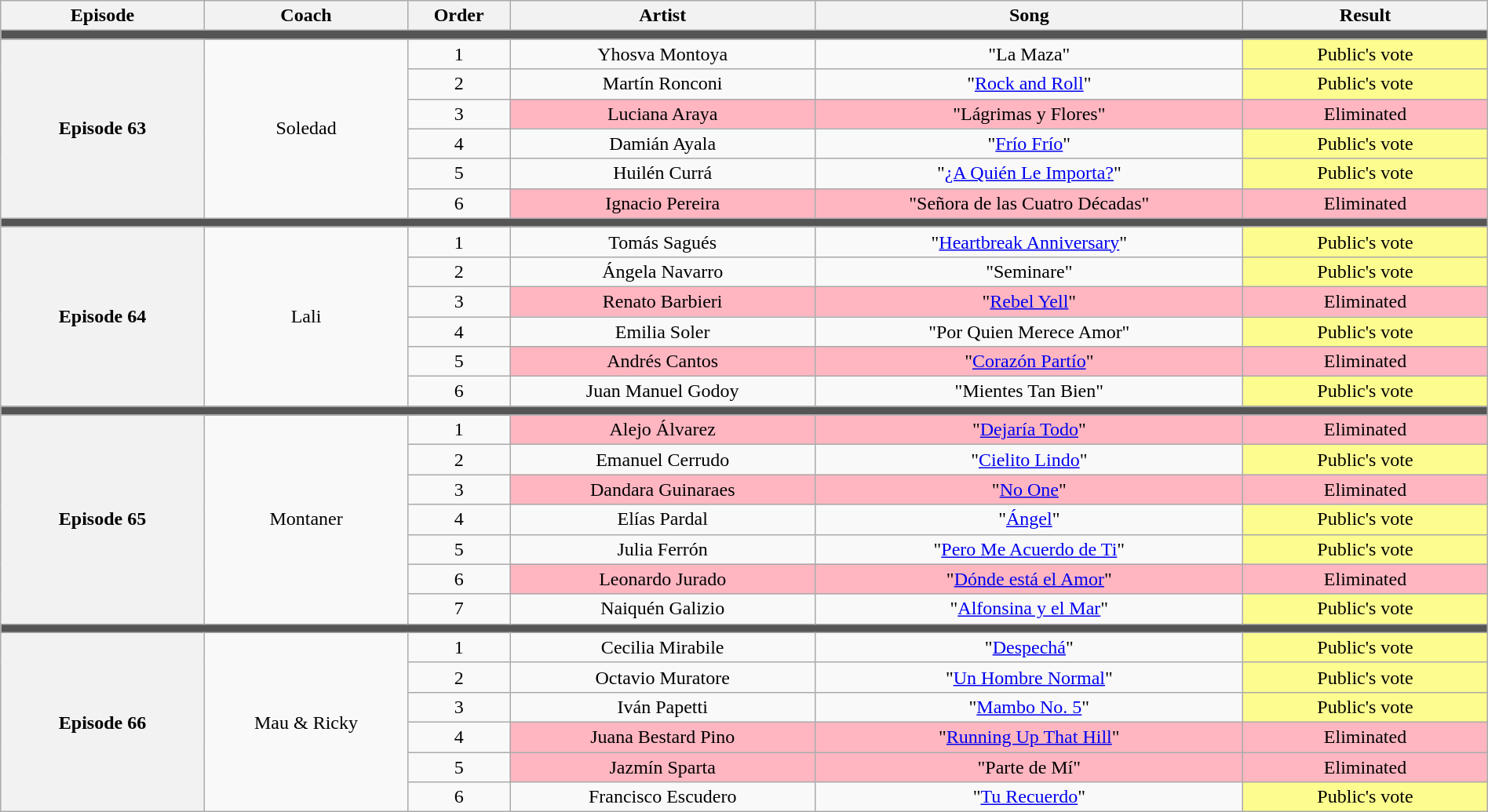<table class="wikitable" style="text-align:center; width:100%">
<tr>
<th style="width:10%">Episode</th>
<th style="width:10%">Coach</th>
<th style="width:05%">Order</th>
<th style="width:15%">Artist</th>
<th style="width:21%">Song</th>
<th style="width:12%">Result</th>
</tr>
<tr>
<td colspan="6" style="background:#555"></td>
</tr>
<tr>
<th rowspan="6" scope="row">Episode 63<br></th>
<td rowspan="6">Soledad</td>
<td>1</td>
<td>Yhosva Montoya</td>
<td>"La Maza"</td>
<td style="background:#fdfc8f">Public's vote</td>
</tr>
<tr>
<td>2</td>
<td>Martín Ronconi</td>
<td>"<a href='#'>Rock and Roll</a>"</td>
<td style="background:#fdfc8f">Public's vote</td>
</tr>
<tr>
<td>3</td>
<td style="background:lightpink">Luciana Araya</td>
<td style="background:lightpink">"Lágrimas y Flores"</td>
<td style="background:lightpink">Eliminated</td>
</tr>
<tr>
<td>4</td>
<td>Damián Ayala</td>
<td>"<a href='#'>Frío Frío</a>"</td>
<td style="background:#fdfc8f">Public's vote</td>
</tr>
<tr>
<td>5</td>
<td>Huilén Currá</td>
<td>"<a href='#'>¿A Quién Le Importa?</a>"</td>
<td style="background:#fdfc8f">Public's vote</td>
</tr>
<tr>
<td>6</td>
<td style="background:lightpink">Ignacio Pereira</td>
<td style="background:lightpink">"Señora de las Cuatro Décadas"</td>
<td style="background:lightpink">Eliminated</td>
</tr>
<tr>
<td colspan="6" style="background:#555"></td>
</tr>
<tr>
<th rowspan="6" scope="row">Episode 64<br></th>
<td rowspan="6">Lali</td>
<td>1</td>
<td>Tomás Sagués</td>
<td>"<a href='#'>Heartbreak Anniversary</a>"</td>
<td style="background:#fdfc8f">Public's vote</td>
</tr>
<tr>
<td>2</td>
<td>Ángela Navarro</td>
<td>"Seminare"</td>
<td style="background:#fdfc8f">Public's vote</td>
</tr>
<tr>
<td>3</td>
<td style="background:lightpink">Renato Barbieri</td>
<td style="background:lightpink">"<a href='#'>Rebel Yell</a>"</td>
<td style="background:lightpink">Eliminated</td>
</tr>
<tr>
<td>4</td>
<td>Emilia Soler</td>
<td>"Por Quien Merece Amor"</td>
<td style="background:#fdfc8f">Public's vote</td>
</tr>
<tr>
<td>5</td>
<td style="background:lightpink">Andrés Cantos</td>
<td style="background:lightpink">"<a href='#'>Corazón Partío</a>"</td>
<td style="background:lightpink">Eliminated</td>
</tr>
<tr>
<td>6</td>
<td>Juan Manuel Godoy</td>
<td>"Mientes Tan Bien"</td>
<td style="background:#fdfc8f">Public's vote</td>
</tr>
<tr>
<td colspan="6" style="background:#555"></td>
</tr>
<tr>
<th rowspan="7" scope="row">Episode 65<br></th>
<td rowspan="7">Montaner</td>
<td>1</td>
<td style="background:lightpink">Alejo Álvarez</td>
<td style="background:lightpink">"<a href='#'>Dejaría Todo</a>"</td>
<td style="background:lightpink">Eliminated</td>
</tr>
<tr>
<td>2</td>
<td>Emanuel Cerrudo</td>
<td>"<a href='#'>Cielito Lindo</a>"</td>
<td style="background:#fdfc8f">Public's vote</td>
</tr>
<tr>
<td>3</td>
<td style="background:lightpink">Dandara Guinaraes</td>
<td style="background:lightpink">"<a href='#'>No One</a>"</td>
<td style="background:lightpink">Eliminated</td>
</tr>
<tr>
<td>4</td>
<td>Elías Pardal</td>
<td>"<a href='#'>Ángel</a>"</td>
<td style="background:#fdfc8f">Public's vote</td>
</tr>
<tr>
<td>5</td>
<td>Julia Ferrón</td>
<td>"<a href='#'>Pero Me Acuerdo de Ti</a>"</td>
<td style="background:#fdfc8f">Public's vote</td>
</tr>
<tr>
<td>6</td>
<td style="background:lightpink">Leonardo Jurado</td>
<td style="background:lightpink">"<a href='#'>Dónde está el Amor</a>"</td>
<td style="background:lightpink">Eliminated</td>
</tr>
<tr>
<td>7</td>
<td>Naiquén Galizio</td>
<td>"<a href='#'>Alfonsina y el Mar</a>"</td>
<td style="background:#fdfc8f">Public's vote</td>
</tr>
<tr>
<td colspan="6" style="background:#555"></td>
</tr>
<tr>
<th rowspan="6" scope="row">Episode 66<br></th>
<td rowspan="6">Mau & Ricky</td>
<td>1</td>
<td>Cecilia Mirabile</td>
<td>"<a href='#'>Despechá</a>"</td>
<td style="background:#fdfc8f">Public's vote</td>
</tr>
<tr>
<td>2</td>
<td>Octavio Muratore</td>
<td>"<a href='#'>Un Hombre Normal</a>"</td>
<td style="background:#fdfc8f">Public's vote</td>
</tr>
<tr>
<td>3</td>
<td>Iván Papetti</td>
<td>"<a href='#'>Mambo No. 5</a>"</td>
<td style="background:#fdfc8f">Public's vote</td>
</tr>
<tr>
<td>4</td>
<td style="background:lightpink">Juana Bestard Pino</td>
<td style="background:lightpink">"<a href='#'>Running Up That Hill</a>"</td>
<td style="background:lightpink">Eliminated</td>
</tr>
<tr>
<td>5</td>
<td style="background:lightpink">Jazmín Sparta</td>
<td style="background:lightpink">"Parte de Mí"</td>
<td style="background:lightpink">Eliminated</td>
</tr>
<tr>
<td>6</td>
<td>Francisco Escudero</td>
<td>"<a href='#'>Tu Recuerdo</a>"</td>
<td style="background:#fdfc8f">Public's vote</td>
</tr>
</table>
